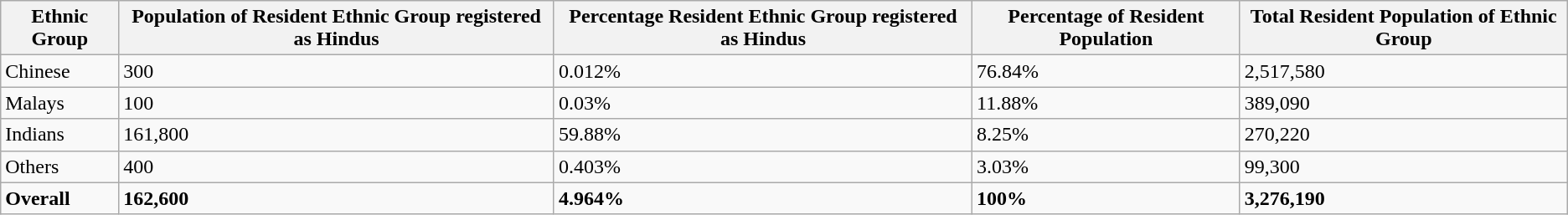<table class="wikitable">
<tr>
<th>Ethnic Group</th>
<th>Population of Resident Ethnic Group registered as Hindus</th>
<th>Percentage Resident Ethnic Group registered as Hindus</th>
<th>Percentage of Resident Population</th>
<th>Total Resident Population of Ethnic Group</th>
</tr>
<tr>
<td>Chinese</td>
<td>300</td>
<td>0.012%</td>
<td>76.84%</td>
<td>2,517,580</td>
</tr>
<tr>
<td>Malays</td>
<td>100</td>
<td>0.03%</td>
<td>11.88%</td>
<td>389,090</td>
</tr>
<tr>
<td>Indians</td>
<td>161,800</td>
<td>59.88%</td>
<td>8.25%</td>
<td>270,220</td>
</tr>
<tr>
<td>Others</td>
<td>400</td>
<td>0.403%</td>
<td>3.03%</td>
<td>99,300</td>
</tr>
<tr>
<td><strong>Overall</strong></td>
<td><strong>162,600</strong></td>
<td><strong>4.964%</strong></td>
<td><strong>100%</strong></td>
<td><strong>3,276,190</strong></td>
</tr>
</table>
